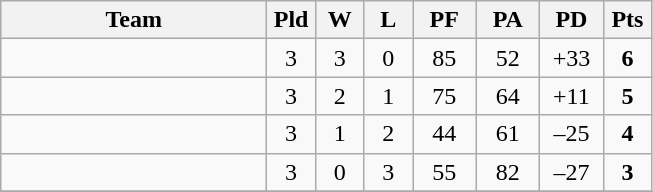<table class=wikitable style="text-align:center">
<tr>
<th width=170>Team</th>
<th width=25>Pld</th>
<th width=25>W</th>
<th width=25>L</th>
<th width=35>PF</th>
<th width=35>PA</th>
<th width=35>PD</th>
<th width=25>Pts</th>
</tr>
<tr>
<td style="text-align:left"></td>
<td>3</td>
<td>3</td>
<td>0</td>
<td>85</td>
<td>52</td>
<td>+33</td>
<td><strong>6</strong></td>
</tr>
<tr>
<td style="text-align:left"></td>
<td>3</td>
<td>2</td>
<td>1</td>
<td>75</td>
<td>64</td>
<td>+11</td>
<td><strong>5</strong></td>
</tr>
<tr>
<td style="text-align:left"></td>
<td>3</td>
<td>1</td>
<td>2</td>
<td>44</td>
<td>61</td>
<td>–25</td>
<td><strong>4</strong></td>
</tr>
<tr>
<td style="text-align:left"></td>
<td>3</td>
<td>0</td>
<td>3</td>
<td>55</td>
<td>82</td>
<td>–27</td>
<td><strong>3</strong></td>
</tr>
<tr>
</tr>
</table>
